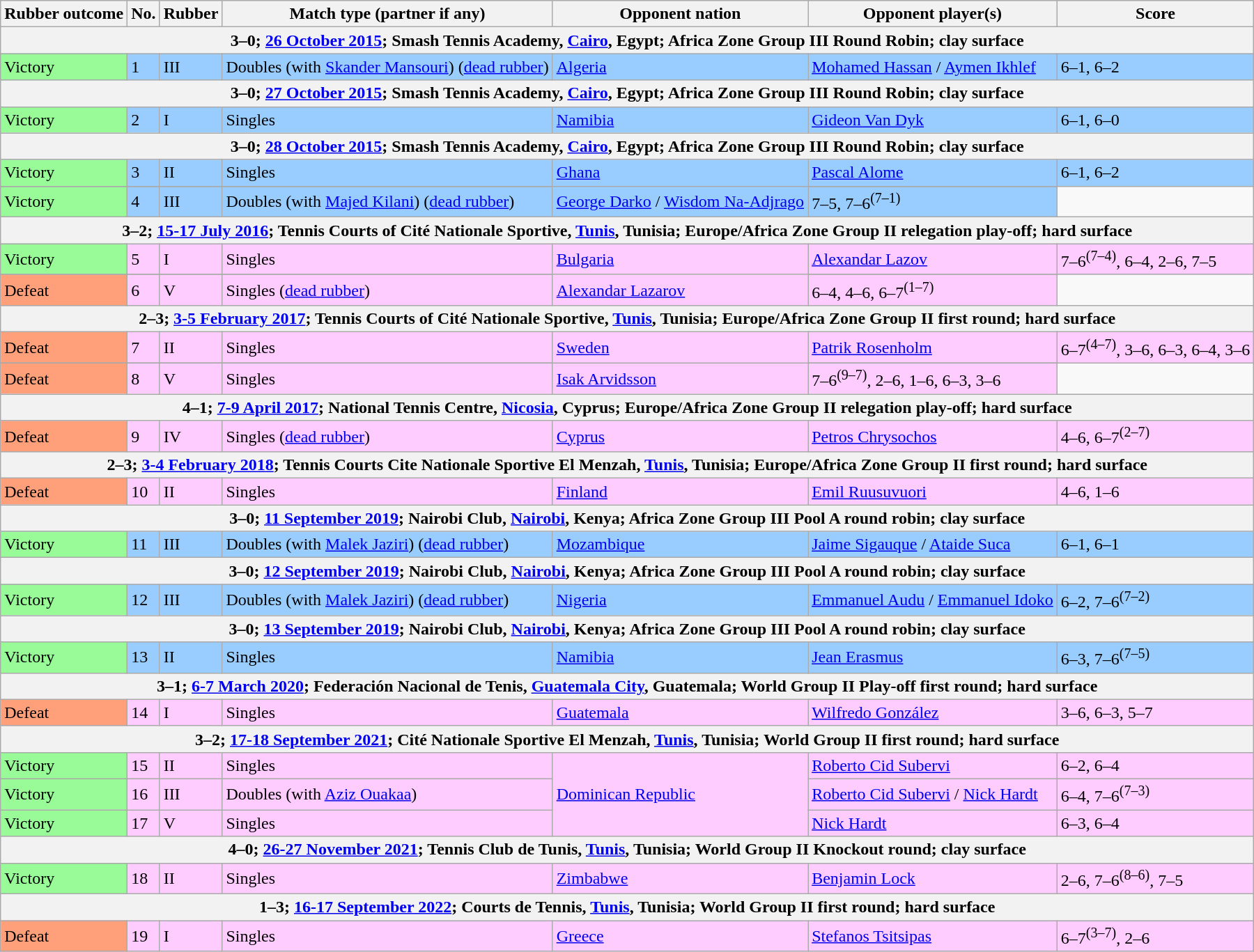<table class=wikitable>
<tr>
<th>Rubber outcome</th>
<th>No.</th>
<th>Rubber</th>
<th>Match type (partner if any)</th>
<th>Opponent nation</th>
<th>Opponent player(s)</th>
<th>Score</th>
</tr>
<tr>
<th colspan=7>3–0; <a href='#'>26 October 2015</a>; Smash Tennis Academy, <a href='#'>Cairo</a>, Egypt; Africa Zone Group III Round Robin; clay surface</th>
</tr>
<tr bgcolor=#99CCFF>
<td bgcolor=98FB98>Victory</td>
<td>1</td>
<td>III</td>
<td>Doubles (with <a href='#'>Skander Mansouri</a>) (<a href='#'>dead rubber</a>)</td>
<td> <a href='#'>Algeria</a></td>
<td><a href='#'>Mohamed Hassan</a> / <a href='#'>Aymen Ikhlef</a></td>
<td>6–1, 6–2</td>
</tr>
<tr>
<th colspan=7>3–0; <a href='#'>27 October 2015</a>; Smash Tennis Academy, <a href='#'>Cairo</a>, Egypt; Africa Zone Group III Round Robin; clay surface</th>
</tr>
<tr bgcolor=#99CCFF>
<td bgcolor=98FB98>Victory</td>
<td>2</td>
<td>I</td>
<td>Singles</td>
<td> <a href='#'>Namibia</a></td>
<td><a href='#'>Gideon Van Dyk</a></td>
<td>6–1, 6–0</td>
</tr>
<tr>
<th colspan=7>3–0; <a href='#'>28 October 2015</a>; Smash Tennis Academy, <a href='#'>Cairo</a>, Egypt; Africa Zone Group III Round Robin; clay surface</th>
</tr>
<tr bgcolor=#99CCFF>
<td bgcolor=98FB98>Victory</td>
<td>3</td>
<td>II</td>
<td>Singles</td>
<td rowspan=2> <a href='#'>Ghana</a></td>
<td><a href='#'>Pascal Alome</a></td>
<td>6–1, 6–2</td>
</tr>
<tr>
</tr>
<tr bgcolor=#99CCFF>
<td bgcolor=98FB98>Victory</td>
<td>4</td>
<td>III</td>
<td>Doubles (with <a href='#'>Majed Kilani</a>) (<a href='#'>dead rubber</a>)</td>
<td><a href='#'>George Darko</a> / <a href='#'>Wisdom Na-Adjrago</a></td>
<td>7–5, 7–6<sup>(7–1)</sup></td>
</tr>
<tr>
<th colspan=7>3–2; <a href='#'>15-17 July 2016</a>; Tennis Courts of Cité Nationale Sportive, <a href='#'>Tunis</a>, Tunisia; Europe/Africa Zone Group II relegation play-off; hard surface</th>
</tr>
<tr bgcolor=#FFCCFF>
<td bgcolor=98FB98>Victory</td>
<td>5</td>
<td>I</td>
<td>Singles</td>
<td rowspan=2> <a href='#'>Bulgaria</a></td>
<td><a href='#'>Alexandar Lazov</a></td>
<td>7–6<sup>(7–4)</sup>, 6–4, 2–6, 7–5</td>
</tr>
<tr>
</tr>
<tr bgcolor=#FFCCFF>
<td bgcolor=FFA07A>Defeat</td>
<td>6</td>
<td>V</td>
<td>Singles (<a href='#'>dead rubber</a>)</td>
<td><a href='#'>Alexandar Lazarov</a></td>
<td>6–4, 4–6, 6–7<sup>(1–7)</sup></td>
</tr>
<tr>
<th colspan=7>2–3; <a href='#'>3-5 February 2017</a>; Tennis Courts of Cité Nationale Sportive, <a href='#'>Tunis</a>, Tunisia; Europe/Africa Zone Group II first round; hard surface</th>
</tr>
<tr bgcolor=#FFCCFF>
<td bgcolor=FFA07A>Defeat</td>
<td>7</td>
<td>II</td>
<td>Singles</td>
<td rowspan=2> <a href='#'>Sweden</a></td>
<td><a href='#'>Patrik Rosenholm</a></td>
<td>6–7<sup>(4–7)</sup>, 3–6, 6–3, 6–4, 3–6</td>
</tr>
<tr>
</tr>
<tr bgcolor=#FFCCFF>
<td bgcolor=FFA07A>Defeat</td>
<td>8</td>
<td>V</td>
<td>Singles</td>
<td><a href='#'>Isak Arvidsson</a></td>
<td>7–6<sup>(9–7)</sup>, 2–6, 1–6, 6–3, 3–6</td>
</tr>
<tr>
<th colspan=7>4–1; <a href='#'>7-9 April 2017</a>; National Tennis Centre, <a href='#'>Nicosia</a>, Cyprus; Europe/Africa Zone Group II relegation play-off; hard surface</th>
</tr>
<tr bgcolor=#FFCCFF>
<td bgcolor=FFA07A>Defeat</td>
<td>9</td>
<td>IV</td>
<td>Singles (<a href='#'>dead rubber</a>)</td>
<td> <a href='#'>Cyprus</a></td>
<td><a href='#'>Petros Chrysochos</a></td>
<td>4–6, 6–7<sup>(2–7)</sup></td>
</tr>
<tr>
<th colspan=7>2–3; <a href='#'>3-4 February 2018</a>; Tennis Courts Cite Nationale Sportive El Menzah, <a href='#'>Tunis</a>, Tunisia; Europe/Africa Zone Group II first round; hard surface</th>
</tr>
<tr bgcolor=#FFCCFF>
<td bgcolor=FFA07A>Defeat</td>
<td>10</td>
<td>II</td>
<td>Singles</td>
<td> <a href='#'>Finland</a></td>
<td><a href='#'>Emil Ruusuvuori</a></td>
<td>4–6, 1–6</td>
</tr>
<tr>
<th colspan=7>3–0; <a href='#'>11 September 2019</a>; Nairobi Club, <a href='#'>Nairobi</a>, Kenya; Africa Zone Group III Pool A round robin; clay surface</th>
</tr>
<tr bgcolor=#99CCFF>
<td bgcolor=98FB98>Victory</td>
<td>11</td>
<td>III</td>
<td>Doubles (with <a href='#'>Malek Jaziri</a>) (<a href='#'>dead rubber</a>)</td>
<td> <a href='#'>Mozambique</a></td>
<td><a href='#'>Jaime Sigauque</a> / <a href='#'>Ataide Suca</a></td>
<td>6–1, 6–1</td>
</tr>
<tr>
<th colspan=7>3–0; <a href='#'>12 September 2019</a>; Nairobi Club, <a href='#'>Nairobi</a>, Kenya; Africa Zone Group III Pool A round robin; clay surface</th>
</tr>
<tr bgcolor=#99CCFF>
<td bgcolor=98FB98>Victory</td>
<td>12</td>
<td>III</td>
<td>Doubles (with <a href='#'>Malek Jaziri</a>) (<a href='#'>dead rubber</a>)</td>
<td> <a href='#'>Nigeria</a></td>
<td><a href='#'>Emmanuel Audu</a> / <a href='#'>Emmanuel Idoko</a></td>
<td>6–2, 7–6<sup>(7–2)</sup></td>
</tr>
<tr>
<th colspan=7>3–0; <a href='#'>13 September 2019</a>; Nairobi Club, <a href='#'>Nairobi</a>, Kenya; Africa Zone Group III Pool A round robin; clay surface</th>
</tr>
<tr bgcolor=#99CCFF>
<td bgcolor=98FB98>Victory</td>
<td>13</td>
<td>II</td>
<td>Singles</td>
<td> <a href='#'>Namibia</a></td>
<td><a href='#'>Jean Erasmus</a></td>
<td>6–3, 7–6<sup>(7–5)</sup></td>
</tr>
<tr>
<th colspan=7>3–1; <a href='#'>6-7 March 2020</a>; Federación Nacional de Tenis, <a href='#'>Guatemala City</a>, Guatemala; World Group II Play-off first round; hard surface</th>
</tr>
<tr bgcolor=#FFCCFF>
<td bgcolor=FFA07A>Defeat</td>
<td>14</td>
<td>I</td>
<td>Singles</td>
<td> <a href='#'>Guatemala</a></td>
<td><a href='#'>Wilfredo González</a></td>
<td>3–6, 6–3, 5–7</td>
</tr>
<tr>
<th colspan=7>3–2; <a href='#'>17-18 September 2021</a>; Cité Nationale Sportive El Menzah, <a href='#'>Tunis</a>, Tunisia; World Group II first round; hard surface</th>
</tr>
<tr bgcolor=#FFCCFF>
<td bgcolor=98FB98>Victory</td>
<td>15</td>
<td>II</td>
<td>Singles</td>
<td rowspan=3> <a href='#'>Dominican Republic</a></td>
<td><a href='#'>Roberto Cid Subervi</a></td>
<td>6–2, 6–4</td>
</tr>
<tr bgcolor=#FFCCFF>
<td bgcolor=98FB98>Victory</td>
<td>16</td>
<td>III</td>
<td>Doubles (with <a href='#'>Aziz Ouakaa</a>)</td>
<td><a href='#'>Roberto Cid Subervi</a> / <a href='#'>Nick Hardt</a></td>
<td>6–4, 7–6<sup>(7–3)</sup></td>
</tr>
<tr bgcolor=#FFCCFF>
<td bgcolor=98FB98>Victory</td>
<td>17</td>
<td>V</td>
<td>Singles</td>
<td><a href='#'>Nick Hardt</a></td>
<td>6–3, 6–4</td>
</tr>
<tr>
<th colspan=7>4–0; <a href='#'>26-27 November 2021</a>; Tennis Club de Tunis, <a href='#'>Tunis</a>, Tunisia; World Group II Knockout round; clay surface</th>
</tr>
<tr bgcolor=#FFCCFF>
<td bgcolor=98FB98>Victory</td>
<td>18</td>
<td>II</td>
<td>Singles</td>
<td> <a href='#'>Zimbabwe</a></td>
<td><a href='#'>Benjamin Lock</a></td>
<td>2–6, 7–6<sup>(8–6)</sup>, 7–5</td>
</tr>
<tr>
<th colspan=7>1–3; <a href='#'>16-17 September 2022</a>; Courts de Tennis, <a href='#'>Tunis</a>, Tunisia; World Group II first round; hard surface</th>
</tr>
<tr bgcolor=#FFCCFF>
<td bgcolor=FFA07A>Defeat</td>
<td>19</td>
<td>I</td>
<td>Singles</td>
<td> <a href='#'>Greece</a></td>
<td><a href='#'>Stefanos Tsitsipas</a></td>
<td>6–7<sup>(3–7)</sup>, 2–6</td>
</tr>
</table>
